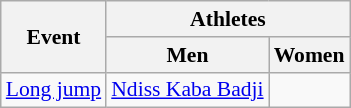<table class=wikitable style="font-size:90%">
<tr>
<th rowspan=2>Event</th>
<th colspan=2>Athletes</th>
</tr>
<tr>
<th>Men</th>
<th>Women</th>
</tr>
<tr>
<td><a href='#'>Long jump</a></td>
<td><a href='#'>Ndiss Kaba Badji</a></td>
<td></td>
</tr>
</table>
